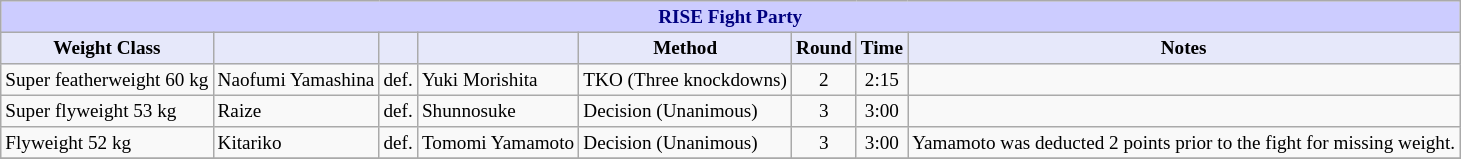<table class="wikitable" style="font-size: 80%;">
<tr>
<th colspan="8" style="background-color: #ccf; color: #000080; text-align: center;"><strong>RISE Fight Party</strong></th>
</tr>
<tr>
<th colspan="1" style="background-color: #E6E8FA; color: #000000; text-align: center;">Weight Class</th>
<th colspan="1" style="background-color: #E6E8FA; color: #000000; text-align: center;"></th>
<th colspan="1" style="background-color: #E6E8FA; color: #000000; text-align: center;"></th>
<th colspan="1" style="background-color: #E6E8FA; color: #000000; text-align: center;"></th>
<th colspan="1" style="background-color: #E6E8FA; color: #000000; text-align: center;">Method</th>
<th colspan="1" style="background-color: #E6E8FA; color: #000000; text-align: center;">Round</th>
<th colspan="1" style="background-color: #E6E8FA; color: #000000; text-align: center;">Time</th>
<th colspan="1" style="background-color: #E6E8FA; color: #000000; text-align: center;">Notes</th>
</tr>
<tr>
<td>Super featherweight 60 kg</td>
<td> Naofumi Yamashina</td>
<td align="center">def.</td>
<td> Yuki Morishita</td>
<td>TKO (Three knockdowns)</td>
<td align="center">2</td>
<td align="center">2:15</td>
<td></td>
</tr>
<tr>
<td>Super flyweight 53 kg</td>
<td> Raize</td>
<td align="center">def.</td>
<td> Shunnosuke</td>
<td>Decision (Unanimous)</td>
<td align="center">3</td>
<td align="center">3:00</td>
<td></td>
</tr>
<tr>
<td>Flyweight 52 kg</td>
<td> Kitariko</td>
<td align="center">def.</td>
<td> Tomomi Yamamoto</td>
<td>Decision (Unanimous)</td>
<td align="center">3</td>
<td align="center">3:00</td>
<td>Yamamoto was deducted 2 points prior to the fight for missing weight.</td>
</tr>
<tr>
</tr>
</table>
